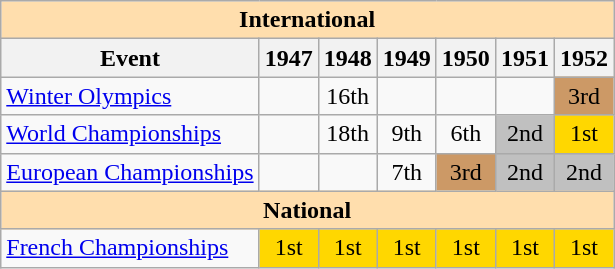<table class="wikitable" style="text-align:center">
<tr>
<th style="background-color: #ffdead; " colspan=7 align=center>International</th>
</tr>
<tr>
<th>Event</th>
<th>1947</th>
<th>1948</th>
<th>1949</th>
<th>1950</th>
<th>1951</th>
<th>1952</th>
</tr>
<tr>
<td align=left><a href='#'>Winter Olympics</a></td>
<td></td>
<td>16th</td>
<td></td>
<td></td>
<td></td>
<td bgcolor=cc9966>3rd</td>
</tr>
<tr>
<td align=left><a href='#'>World Championships</a></td>
<td></td>
<td>18th</td>
<td>9th</td>
<td>6th</td>
<td bgcolor=silver>2nd</td>
<td bgcolor=gold>1st</td>
</tr>
<tr>
<td align=left><a href='#'>European Championships</a></td>
<td></td>
<td></td>
<td>7th</td>
<td bgcolor=cc9966>3rd</td>
<td bgcolor=silver>2nd</td>
<td bgcolor=silver>2nd</td>
</tr>
<tr>
<th style="background-color: #ffdead; " colspan=7 align=center>National</th>
</tr>
<tr>
<td align=left><a href='#'>French Championships</a></td>
<td bgcolor=gold>1st</td>
<td bgcolor=gold>1st</td>
<td bgcolor=gold>1st</td>
<td bgcolor=gold>1st</td>
<td bgcolor=gold>1st</td>
<td bgcolor=gold>1st</td>
</tr>
</table>
